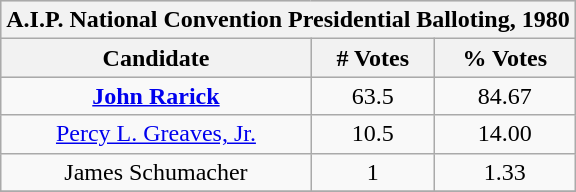<table class=wikitable style="text-align:center;">
<tr bgcolor=lightgrey>
<th colspan="4">A.I.P. National Convention Presidential Balloting, 1980 </th>
</tr>
<tr bgcolor=lightgrey>
<th>Candidate</th>
<th># Votes</th>
<th>% Votes</th>
</tr>
<tr>
<td><strong><a href='#'>John Rarick</a></strong></td>
<td>63.5</td>
<td>84.67</td>
</tr>
<tr>
<td><a href='#'>Percy L. Greaves, Jr.</a></td>
<td>10.5</td>
<td>14.00</td>
</tr>
<tr>
<td>James Schumacher</td>
<td>1</td>
<td>1.33</td>
</tr>
<tr>
</tr>
</table>
